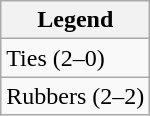<table class=wikitable>
<tr>
<th>Legend</th>
</tr>
<tr>
<td>Ties (2–0)</td>
</tr>
<tr>
<td>Rubbers (2–2)</td>
</tr>
</table>
